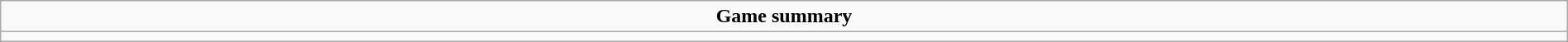<table role="presentation" class="wikitable mw-collapsible autocollapse" width=100%>
<tr>
<td align=center><strong>Game summary</strong></td>
</tr>
<tr>
<td></td>
</tr>
</table>
